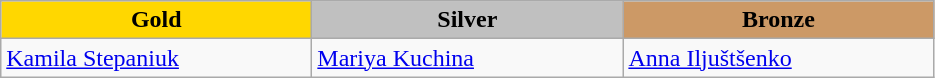<table class="wikitable" style="text-align:left">
<tr align="center">
<td width=200 bgcolor=gold><strong>Gold</strong></td>
<td width=200 bgcolor=silver><strong>Silver</strong></td>
<td width=200 bgcolor=CC9966><strong>Bronze</strong></td>
</tr>
<tr>
<td><a href='#'>Kamila Stepaniuk</a><br><em></em></td>
<td><a href='#'>Mariya Kuchina</a><br><em></em></td>
<td><a href='#'>Anna Iljuštšenko</a><br><em></em></td>
</tr>
</table>
